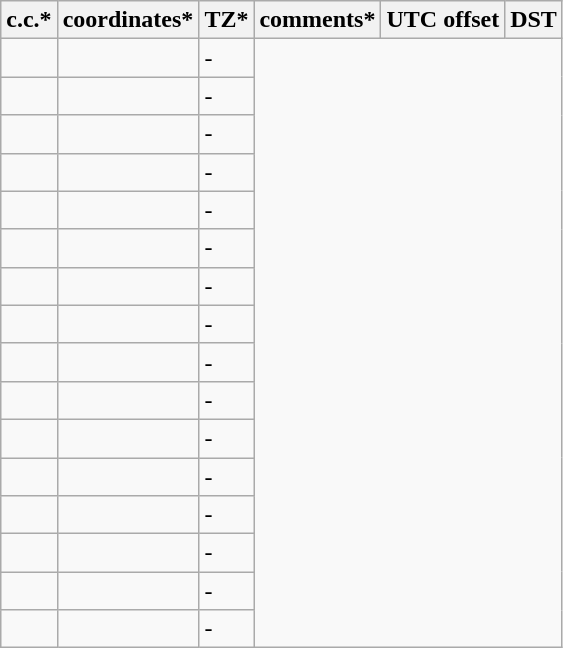<table class="wikitable sortable">
<tr>
<th>c.c.*</th>
<th>coordinates*</th>
<th>TZ*</th>
<th>comments*</th>
<th>UTC offset</th>
<th>DST</th>
</tr>
<tr --->
<td></td>
<td></td>
<td>-</td>
</tr>
<tr --->
<td></td>
<td></td>
<td>-</td>
</tr>
<tr --->
<td></td>
<td></td>
<td>-</td>
</tr>
<tr --->
<td></td>
<td></td>
<td>-</td>
</tr>
<tr --->
<td></td>
<td></td>
<td>-</td>
</tr>
<tr --->
<td></td>
<td></td>
<td>-</td>
</tr>
<tr --->
<td></td>
<td></td>
<td>-</td>
</tr>
<tr --->
<td></td>
<td></td>
<td>-</td>
</tr>
<tr --->
<td></td>
<td></td>
<td>-</td>
</tr>
<tr --->
<td></td>
<td></td>
<td>-</td>
</tr>
<tr --->
<td></td>
<td></td>
<td>-</td>
</tr>
<tr --->
<td></td>
<td></td>
<td>-</td>
</tr>
<tr --->
<td></td>
<td></td>
<td>-</td>
</tr>
<tr --->
<td></td>
<td></td>
<td>-</td>
</tr>
<tr --->
<td></td>
<td></td>
<td>-</td>
</tr>
<tr --->
<td></td>
<td></td>
<td>-</td>
</tr>
</table>
